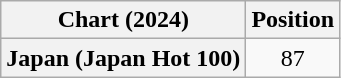<table class="wikitable plainrowheaders" style="text-align:center">
<tr>
<th scope="col">Chart (2024)</th>
<th scope="col">Position</th>
</tr>
<tr>
<th scope="row">Japan (Japan Hot 100)</th>
<td>87</td>
</tr>
</table>
